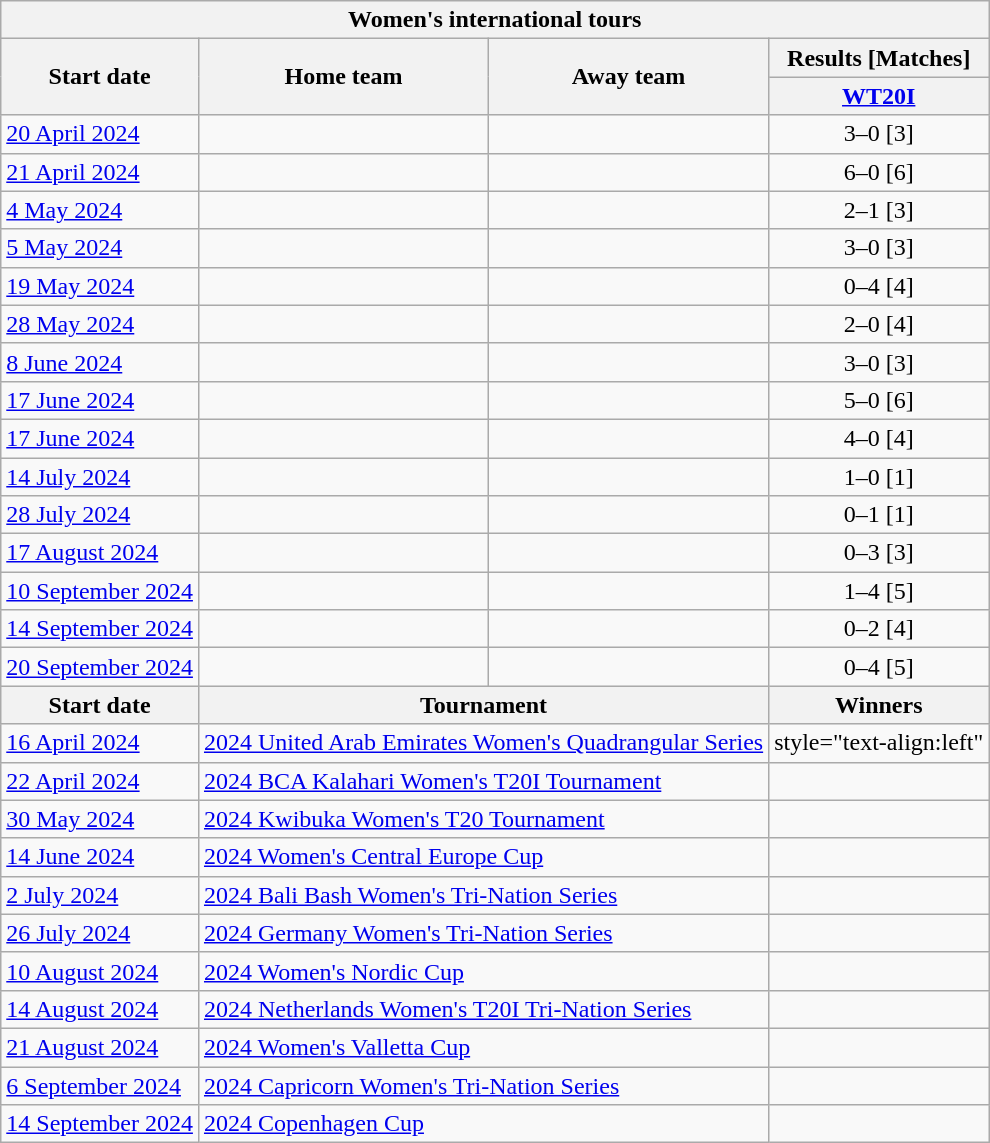<table class="wikitable" style="text-align:center;">
<tr>
<th colspan="4">Women's international tours</th>
</tr>
<tr>
<th rowspan=2>Start date</th>
<th rowspan=2>Home team</th>
<th rowspan=2>Away team</th>
<th>Results [Matches]</th>
</tr>
<tr>
<th><a href='#'>WT20I</a></th>
</tr>
<tr>
<td style="text-align:left"><a href='#'>20 April 2024</a></td>
<td style="text-align:left"></td>
<td style="text-align:left"></td>
<td>3–0 [3]</td>
</tr>
<tr>
<td style="text-align:left"><a href='#'>21 April 2024</a></td>
<td style="text-align:left"></td>
<td style="text-align:left"></td>
<td>6–0 [6]</td>
</tr>
<tr>
<td style="text-align:left"><a href='#'>4 May 2024</a></td>
<td style="text-align:left"></td>
<td style="text-align:left"></td>
<td>2–1 [3]</td>
</tr>
<tr>
<td style="text-align:left"><a href='#'>5 May 2024</a></td>
<td style="text-align:left"> </td>
<td style="text-align:left"></td>
<td>3–0 [3]</td>
</tr>
<tr>
<td style="text-align:left"><a href='#'>19 May 2024</a></td>
<td style="text-align:left"></td>
<td style="text-align:left"></td>
<td>0–4 [4]</td>
</tr>
<tr>
<td style="text-align:left"><a href='#'>28 May 2024</a></td>
<td style="text-align:left"></td>
<td style="text-align:left"></td>
<td>2–0 [4]</td>
</tr>
<tr>
<td style="text-align:left"><a href='#'>8 June 2024</a></td>
<td style="text-align:left"></td>
<td style="text-align:left"></td>
<td>3–0 [3]</td>
</tr>
<tr>
<td style="text-align:left"><a href='#'>17 June 2024</a></td>
<td style="text-align:left"></td>
<td style="text-align:left"></td>
<td>5–0 [6]</td>
</tr>
<tr>
<td style="text-align:left"><a href='#'>17 June 2024</a></td>
<td style="text-align:left"></td>
<td style="text-align:left"></td>
<td>4–0 [4]</td>
</tr>
<tr>
<td style="text-align:left"><a href='#'>14 July 2024</a></td>
<td style="text-align:left"></td>
<td style="text-align:left"></td>
<td colspan=3>1–0 [1]</td>
</tr>
<tr>
<td style="text-align:left"><a href='#'>28 July 2024</a></td>
<td style="text-align:left"></td>
<td style="text-align:left"></td>
<td colspan=3>0–1 [1]</td>
</tr>
<tr>
<td style="text-align:left"><a href='#'>17 August 2024</a></td>
<td style="text-align:left"></td>
<td style="text-align:left"></td>
<td>0–3 [3]</td>
</tr>
<tr>
<td style="text-align:left"><a href='#'>10 September 2024</a></td>
<td style="text-align:left"></td>
<td style="text-align:left"></td>
<td>1–4 [5]</td>
</tr>
<tr>
<td style="text-align:left"><a href='#'>14 September 2024</a></td>
<td style="text-align:left"></td>
<td style="text-align:left"></td>
<td>0–2 [4]</td>
</tr>
<tr>
<td style="text-align:left"><a href='#'>20 September 2024</a></td>
<td style="text-align:left"></td>
<td style="text-align:left"></td>
<td>0–4 [5]</td>
</tr>
<tr>
<th>Start date</th>
<th colspan=2>Tournament</th>
<th>Winners</th>
</tr>
<tr>
<td style="text-align:left"><a href='#'>16 April 2024</a></td>
<td style="text-align:left" colspan=2> <a href='#'>2024 United Arab Emirates Women's Quadrangular Series</a></td>
<td>style="text-align:left" </td>
</tr>
<tr>
<td style="text-align:left"><a href='#'>22 April 2024</a></td>
<td style="text-align:left" colspan=2> <a href='#'>2024 BCA Kalahari Women's T20I Tournament</a></td>
<td style="text-align:left"></td>
</tr>
<tr>
<td style="text-align:left"><a href='#'>30 May 2024</a></td>
<td colspan="2" style="text-align:left"> <a href='#'>2024 Kwibuka Women's T20 Tournament</a></td>
<td style="text-align:left"></td>
</tr>
<tr>
<td style="text-align:left"><a href='#'>14 June 2024</a></td>
<td colspan="2" style="text-align:left"> <a href='#'>2024 Women's Central Europe Cup</a></td>
<td style="text-align:left"></td>
</tr>
<tr>
<td style="text-align:left"><a href='#'>2 July 2024</a></td>
<td colspan="2" style="text-align:left"> <a href='#'>2024 Bali Bash Women's Tri-Nation Series</a></td>
<td style="text-align:left"></td>
</tr>
<tr>
<td style="text-align:left"><a href='#'>26 July 2024</a></td>
<td colspan="2" style="text-align:left"> <a href='#'>2024 Germany Women's Tri-Nation Series</a></td>
<td style="text-align:left"></td>
</tr>
<tr>
<td style="text-align:left"><a href='#'>10 August 2024</a></td>
<td colspan="2" style="text-align:left"> <a href='#'>2024 Women's Nordic Cup</a></td>
<td style="text-align:left"></td>
</tr>
<tr>
<td style="text-align:left"><a href='#'>14 August 2024</a></td>
<td colspan="2" style="text-align:left"> <a href='#'>2024 Netherlands Women's T20I Tri-Nation Series</a></td>
<td style="text-align:left"></td>
</tr>
<tr>
<td style="text-align:left"><a href='#'>21 August 2024</a></td>
<td colspan="2" style="text-align:left"> <a href='#'>2024 Women's Valletta Cup</a></td>
<td style="text-align:left"></td>
</tr>
<tr>
<td style="text-align:left"><a href='#'>6 September 2024</a></td>
<td colspan="2" style="text-align:left"> <a href='#'>2024 Capricorn Women's Tri-Nation Series</a></td>
<td style="text-align:left"></td>
</tr>
<tr>
<td style="text-align:left"><a href='#'>14 September 2024</a></td>
<td colspan="2" style="text-align:left"> <a href='#'>2024 Copenhagen Cup</a></td>
<td style="text-align:left"></td>
</tr>
</table>
